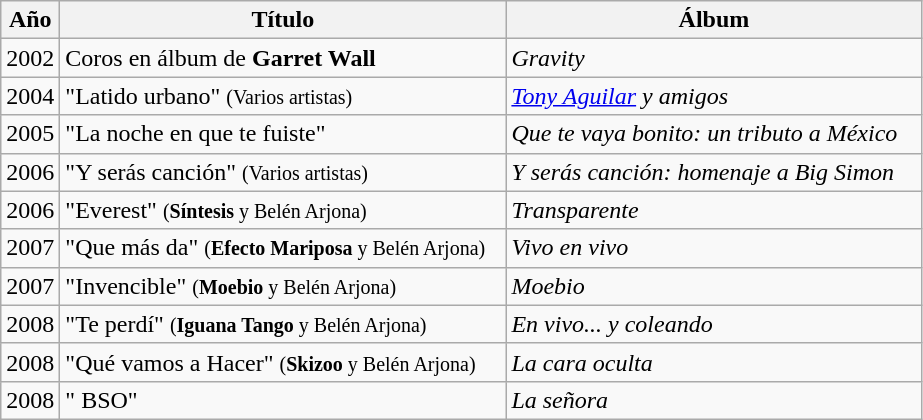<table class="wikitable">
<tr>
<th>Año</th>
<th width="290">Título</th>
<th width="270">Álbum</th>
</tr>
<tr>
<td>2002</td>
<td>Coros en álbum de <strong>Garret Wall</strong></td>
<td><em>Gravity</em></td>
</tr>
<tr>
<td>2004</td>
<td>"Latido urbano" <small>(Varios artistas)</small></td>
<td><em><a href='#'>Tony Aguilar</a> y amigos</em></td>
</tr>
<tr>
<td>2005</td>
<td>"La noche en que te fuiste"</td>
<td><em>Que te vaya bonito: un tributo a México</em></td>
</tr>
<tr>
<td>2006</td>
<td>"Y serás canción" <small>(Varios artistas)</small></td>
<td><em>Y serás canción: homenaje a Big Simon</em></td>
</tr>
<tr>
<td>2006</td>
<td>"Everest" <small>(<strong>Síntesis</strong> y Belén Arjona)</small></td>
<td><em>Transparente</em></td>
</tr>
<tr>
<td>2007</td>
<td>"Que más da" <small>(<strong>Efecto Mariposa</strong> y Belén Arjona)</small></td>
<td><em>Vivo en vivo</em></td>
</tr>
<tr>
<td>2007</td>
<td>"Invencible" <small>(<strong>Moebio</strong> y Belén Arjona)</small></td>
<td><em>Moebio</em></td>
</tr>
<tr>
<td>2008</td>
<td>"Te perdí" <small>(<strong>Iguana Tango</strong> y Belén Arjona)</small></td>
<td><em>En vivo... y coleando</em></td>
</tr>
<tr>
<td>2008</td>
<td>"Qué vamos a Hacer" <small>(<strong>Skizoo</strong> y Belén Arjona)</small></td>
<td><em>La cara oculta</em></td>
</tr>
<tr>
<td>2008</td>
<td>" BSO" <small></small></td>
<td><em>La señora</em></td>
</tr>
</table>
